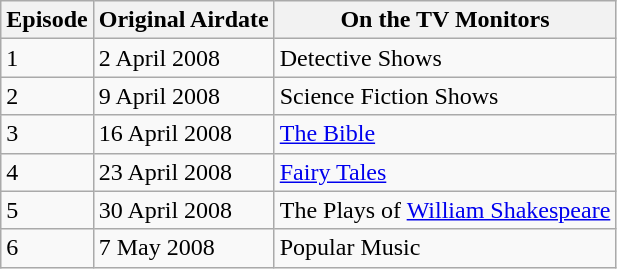<table class="wikitable">
<tr>
<th>Episode</th>
<th>Original Airdate</th>
<th>On the TV Monitors</th>
</tr>
<tr --->
<td>1</td>
<td>2 April 2008</td>
<td>Detective Shows</td>
</tr>
<tr --->
<td>2</td>
<td>9 April 2008</td>
<td>Science Fiction Shows</td>
</tr>
<tr --->
<td>3</td>
<td>16 April 2008</td>
<td><a href='#'>The Bible</a></td>
</tr>
<tr --->
<td>4</td>
<td>23 April 2008</td>
<td><a href='#'>Fairy Tales</a></td>
</tr>
<tr --->
<td>5</td>
<td>30 April 2008</td>
<td>The Plays of <a href='#'>William Shakespeare</a></td>
</tr>
<tr --->
<td>6</td>
<td>7 May 2008</td>
<td>Popular Music</td>
</tr>
</table>
